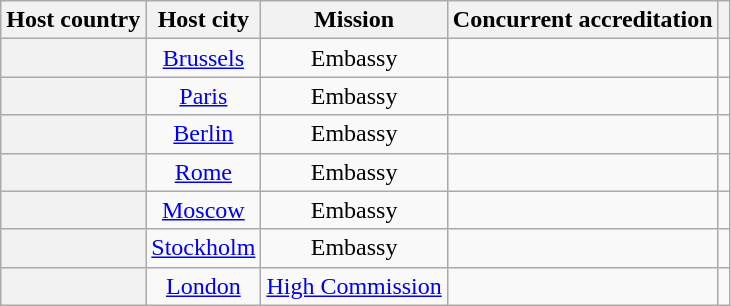<table class="wikitable plainrowheaders" style="text-align:center;">
<tr>
<th scope="col">Host country</th>
<th scope="col">Host city</th>
<th scope="col">Mission</th>
<th scope="col">Concurrent accreditation</th>
<th scope="col"></th>
</tr>
<tr>
<th scope="row"></th>
<td><a href='#'>Brussels</a></td>
<td>Embassy</td>
<td></td>
<td></td>
</tr>
<tr>
<th scope="row"></th>
<td><a href='#'>Paris</a></td>
<td>Embassy</td>
<td></td>
<td></td>
</tr>
<tr>
<th scope="row"></th>
<td><a href='#'>Berlin</a></td>
<td>Embassy</td>
<td></td>
<td></td>
</tr>
<tr>
<th scope="row"></th>
<td><a href='#'>Rome</a></td>
<td>Embassy</td>
<td></td>
<td></td>
</tr>
<tr>
<th scope="row"></th>
<td><a href='#'>Moscow</a></td>
<td>Embassy</td>
<td></td>
<td></td>
</tr>
<tr>
<th scope="row"></th>
<td><a href='#'>Stockholm</a></td>
<td>Embassy</td>
<td></td>
<td></td>
</tr>
<tr>
<th scope="row"></th>
<td><a href='#'>London</a></td>
<td><a href='#'>High Commission</a></td>
<td></td>
<td></td>
</tr>
</table>
